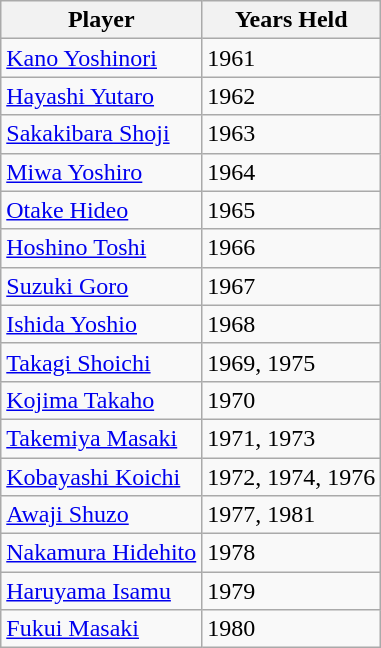<table class="wikitable">
<tr>
<th>Player</th>
<th>Years Held</th>
</tr>
<tr>
<td><a href='#'>Kano Yoshinori</a></td>
<td>1961</td>
</tr>
<tr>
<td><a href='#'>Hayashi Yutaro</a></td>
<td>1962</td>
</tr>
<tr>
<td><a href='#'>Sakakibara Shoji</a></td>
<td>1963</td>
</tr>
<tr>
<td><a href='#'>Miwa Yoshiro</a></td>
<td>1964</td>
</tr>
<tr>
<td><a href='#'>Otake Hideo</a></td>
<td>1965</td>
</tr>
<tr>
<td><a href='#'>Hoshino Toshi</a></td>
<td>1966</td>
</tr>
<tr>
<td><a href='#'>Suzuki Goro</a></td>
<td>1967</td>
</tr>
<tr>
<td><a href='#'>Ishida Yoshio</a></td>
<td>1968</td>
</tr>
<tr>
<td><a href='#'>Takagi Shoichi</a></td>
<td>1969, 1975</td>
</tr>
<tr>
<td><a href='#'>Kojima Takaho</a></td>
<td>1970</td>
</tr>
<tr>
<td><a href='#'>Takemiya Masaki</a></td>
<td>1971, 1973</td>
</tr>
<tr>
<td><a href='#'>Kobayashi Koichi</a></td>
<td>1972, 1974, 1976</td>
</tr>
<tr>
<td><a href='#'>Awaji Shuzo</a></td>
<td>1977, 1981</td>
</tr>
<tr>
<td><a href='#'>Nakamura Hidehito</a></td>
<td>1978</td>
</tr>
<tr>
<td><a href='#'>Haruyama Isamu</a></td>
<td>1979</td>
</tr>
<tr>
<td><a href='#'>Fukui Masaki</a></td>
<td>1980</td>
</tr>
</table>
